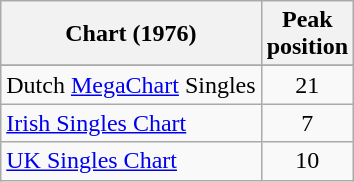<table class="wikitable sortable" style="clear: left;">
<tr>
<th scope="col">Chart (1976)</th>
<th scope="col" align="center">Peak<br>position</th>
</tr>
<tr>
</tr>
<tr>
<td scope="row">Dutch <a href='#'>MegaChart</a> Singles</td>
<td style="text-align:center;">21</td>
</tr>
<tr>
<td scope="row"><a href='#'>Irish Singles Chart</a></td>
<td style="text-align:center;">7</td>
</tr>
<tr>
<td><a href='#'>UK Singles Chart</a></td>
<td style="text-align:center;">10</td>
</tr>
</table>
